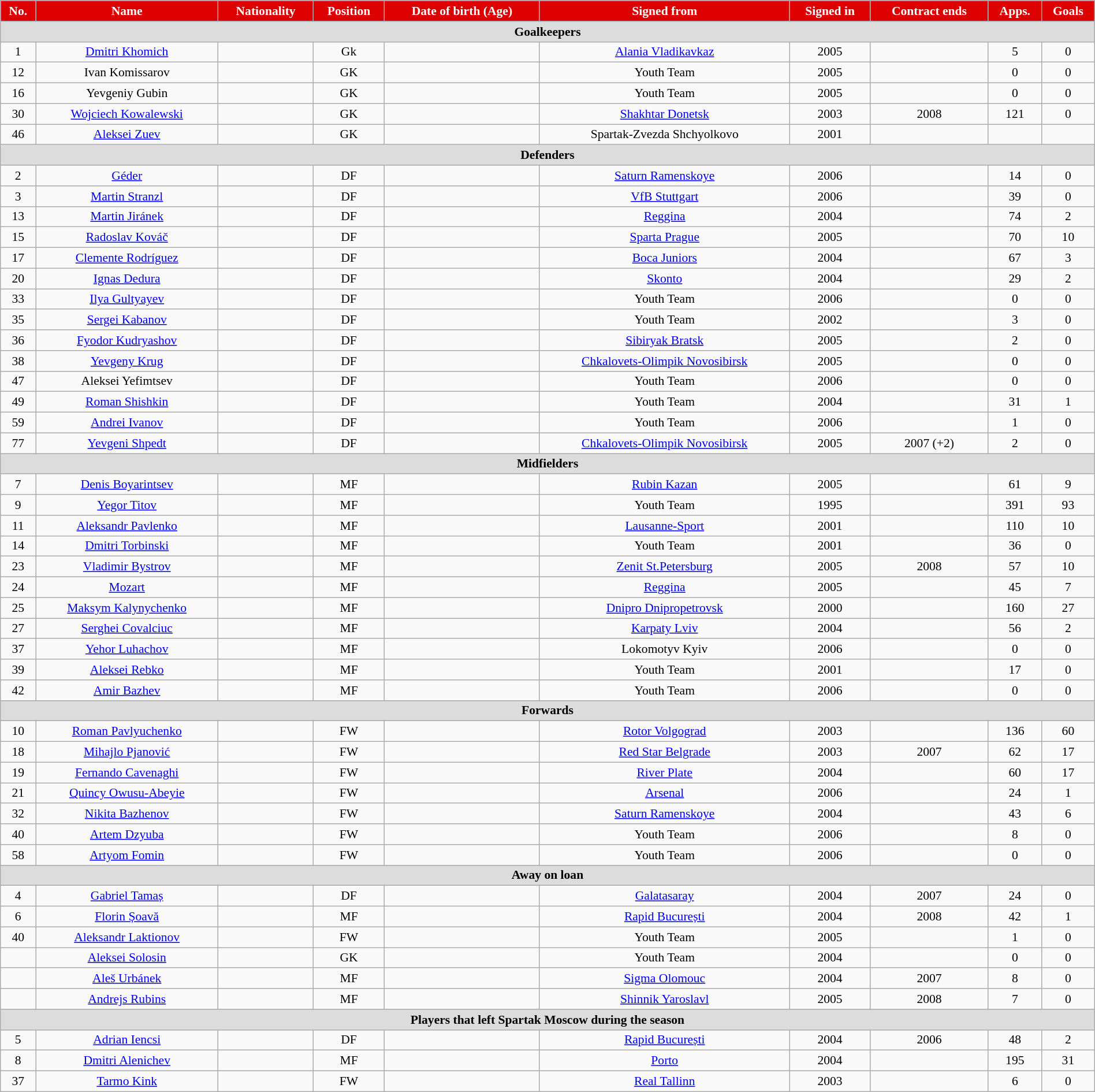<table class="wikitable"  style="text-align:center; font-size:90%; width:100%;">
<tr>
<th style="background:#DD0000; color:white; text-align:center;">No.</th>
<th style="background:#DD0000; color:white; text-align:center;">Name</th>
<th style="background:#DD0000; color:white; text-align:center;">Nationality</th>
<th style="background:#DD0000; color:white; text-align:center;">Position</th>
<th style="background:#DD0000; color:white; text-align:center;">Date of birth (Age)</th>
<th style="background:#DD0000; color:white; text-align:center;">Signed from</th>
<th style="background:#DD0000; color:white; text-align:center;">Signed in</th>
<th style="background:#DD0000; color:white; text-align:center;">Contract ends</th>
<th style="background:#DD0000; color:white; text-align:center;">Apps.</th>
<th style="background:#DD0000; color:white; text-align:center;">Goals</th>
</tr>
<tr>
<th colspan="11"  style="background:#dcdcdc; text-align:center;">Goalkeepers</th>
</tr>
<tr>
<td>1</td>
<td><a href='#'>Dmitri Khomich</a></td>
<td></td>
<td>Gk</td>
<td></td>
<td><a href='#'>Alania Vladikavkaz</a></td>
<td>2005</td>
<td></td>
<td>5</td>
<td>0</td>
</tr>
<tr>
<td>12</td>
<td>Ivan Komissarov</td>
<td></td>
<td>GK</td>
<td></td>
<td>Youth Team</td>
<td>2005</td>
<td></td>
<td>0</td>
<td>0</td>
</tr>
<tr>
<td>16</td>
<td>Yevgeniy Gubin</td>
<td></td>
<td>GK</td>
<td></td>
<td>Youth Team</td>
<td>2005</td>
<td></td>
<td>0</td>
<td>0</td>
</tr>
<tr>
<td>30</td>
<td><a href='#'>Wojciech Kowalewski</a></td>
<td></td>
<td>GK</td>
<td></td>
<td><a href='#'>Shakhtar Donetsk</a></td>
<td>2003</td>
<td>2008</td>
<td>121</td>
<td>0</td>
</tr>
<tr>
<td>46</td>
<td><a href='#'>Aleksei Zuev</a></td>
<td></td>
<td>GK</td>
<td></td>
<td>Spartak-Zvezda Shchyolkovo</td>
<td>2001</td>
<td></td>
<td></td>
<td></td>
</tr>
<tr>
<th colspan="11"  style="background:#dcdcdc; text-align:center;">Defenders</th>
</tr>
<tr>
<td>2</td>
<td><a href='#'>Géder</a></td>
<td></td>
<td>DF</td>
<td></td>
<td><a href='#'>Saturn Ramenskoye</a></td>
<td>2006</td>
<td></td>
<td>14</td>
<td>0</td>
</tr>
<tr>
<td>3</td>
<td><a href='#'>Martin Stranzl</a></td>
<td></td>
<td>DF</td>
<td></td>
<td><a href='#'>VfB Stuttgart</a></td>
<td>2006</td>
<td></td>
<td>39</td>
<td>0</td>
</tr>
<tr>
<td>13</td>
<td><a href='#'>Martin Jiránek</a></td>
<td></td>
<td>DF</td>
<td></td>
<td><a href='#'>Reggina</a></td>
<td>2004</td>
<td></td>
<td>74</td>
<td>2</td>
</tr>
<tr>
<td>15</td>
<td><a href='#'>Radoslav Kováč</a></td>
<td></td>
<td>DF</td>
<td></td>
<td><a href='#'>Sparta Prague</a></td>
<td>2005</td>
<td></td>
<td>70</td>
<td>10</td>
</tr>
<tr>
<td>17</td>
<td><a href='#'>Clemente Rodríguez</a></td>
<td></td>
<td>DF</td>
<td></td>
<td><a href='#'>Boca Juniors</a></td>
<td>2004</td>
<td></td>
<td>67</td>
<td>3</td>
</tr>
<tr>
<td>20</td>
<td><a href='#'>Ignas Dedura</a></td>
<td></td>
<td>DF</td>
<td></td>
<td><a href='#'>Skonto</a></td>
<td>2004</td>
<td></td>
<td>29</td>
<td>2</td>
</tr>
<tr>
<td>33</td>
<td><a href='#'>Ilya Gultyayev</a></td>
<td></td>
<td>DF</td>
<td></td>
<td>Youth Team</td>
<td>2006</td>
<td></td>
<td>0</td>
<td>0</td>
</tr>
<tr>
<td>35</td>
<td><a href='#'>Sergei Kabanov</a></td>
<td></td>
<td>DF</td>
<td></td>
<td>Youth Team</td>
<td>2002</td>
<td></td>
<td>3</td>
<td>0</td>
</tr>
<tr>
<td>36</td>
<td><a href='#'>Fyodor Kudryashov</a></td>
<td></td>
<td>DF</td>
<td></td>
<td><a href='#'>Sibiryak Bratsk</a></td>
<td>2005</td>
<td></td>
<td>2</td>
<td>0</td>
</tr>
<tr>
<td>38</td>
<td><a href='#'>Yevgeny Krug</a></td>
<td></td>
<td>DF</td>
<td></td>
<td><a href='#'>Chkalovets-Olimpik Novosibirsk</a></td>
<td>2005</td>
<td></td>
<td>0</td>
<td>0</td>
</tr>
<tr>
<td>47</td>
<td>Aleksei Yefimtsev</td>
<td></td>
<td>DF</td>
<td></td>
<td>Youth Team</td>
<td>2006</td>
<td></td>
<td>0</td>
<td>0</td>
</tr>
<tr>
<td>49</td>
<td><a href='#'>Roman Shishkin</a></td>
<td></td>
<td>DF</td>
<td></td>
<td>Youth Team</td>
<td>2004</td>
<td></td>
<td>31</td>
<td>1</td>
</tr>
<tr>
<td>59</td>
<td><a href='#'>Andrei Ivanov</a></td>
<td></td>
<td>DF</td>
<td></td>
<td>Youth Team</td>
<td>2006</td>
<td></td>
<td>1</td>
<td>0</td>
</tr>
<tr>
<td>77</td>
<td><a href='#'>Yevgeni Shpedt</a></td>
<td></td>
<td>DF</td>
<td></td>
<td><a href='#'>Chkalovets-Olimpik Novosibirsk</a></td>
<td>2005</td>
<td>2007 (+2) </td>
<td>2</td>
<td>0</td>
</tr>
<tr>
<th colspan="11"  style="background:#dcdcdc; text-align:center;">Midfielders</th>
</tr>
<tr>
<td>7</td>
<td><a href='#'>Denis Boyarintsev</a></td>
<td></td>
<td>MF</td>
<td></td>
<td><a href='#'>Rubin Kazan</a></td>
<td>2005</td>
<td></td>
<td>61</td>
<td>9</td>
</tr>
<tr>
<td>9</td>
<td><a href='#'>Yegor Titov</a></td>
<td></td>
<td>MF</td>
<td></td>
<td>Youth Team</td>
<td>1995</td>
<td></td>
<td>391</td>
<td>93</td>
</tr>
<tr>
<td>11</td>
<td><a href='#'>Aleksandr Pavlenko</a></td>
<td></td>
<td>MF</td>
<td></td>
<td><a href='#'>Lausanne-Sport</a></td>
<td>2001</td>
<td></td>
<td>110</td>
<td>10</td>
</tr>
<tr>
<td>14</td>
<td><a href='#'>Dmitri Torbinski</a></td>
<td></td>
<td>MF</td>
<td></td>
<td>Youth Team</td>
<td>2001</td>
<td></td>
<td>36</td>
<td>0</td>
</tr>
<tr>
<td>23</td>
<td><a href='#'>Vladimir Bystrov</a></td>
<td></td>
<td>MF</td>
<td></td>
<td><a href='#'>Zenit St.Petersburg</a></td>
<td>2005</td>
<td>2008</td>
<td>57</td>
<td>10</td>
</tr>
<tr>
<td>24</td>
<td><a href='#'>Mozart</a></td>
<td></td>
<td>MF</td>
<td></td>
<td><a href='#'>Reggina</a></td>
<td>2005</td>
<td></td>
<td>45</td>
<td>7</td>
</tr>
<tr>
<td>25</td>
<td><a href='#'>Maksym Kalynychenko</a></td>
<td></td>
<td>MF</td>
<td></td>
<td><a href='#'>Dnipro Dnipropetrovsk</a></td>
<td>2000</td>
<td></td>
<td>160</td>
<td>27</td>
</tr>
<tr>
<td>27</td>
<td><a href='#'>Serghei Covalciuc</a></td>
<td></td>
<td>MF</td>
<td></td>
<td><a href='#'>Karpaty Lviv</a></td>
<td>2004</td>
<td></td>
<td>56</td>
<td>2</td>
</tr>
<tr>
<td>37</td>
<td><a href='#'>Yehor Luhachov</a></td>
<td></td>
<td>MF</td>
<td></td>
<td>Lokomotyv Kyiv</td>
<td>2006</td>
<td></td>
<td>0</td>
<td>0</td>
</tr>
<tr>
<td>39</td>
<td><a href='#'>Aleksei Rebko</a></td>
<td></td>
<td>MF</td>
<td></td>
<td>Youth Team</td>
<td>2001</td>
<td></td>
<td>17</td>
<td>0</td>
</tr>
<tr>
<td>42</td>
<td><a href='#'>Amir Bazhev</a></td>
<td></td>
<td>MF</td>
<td></td>
<td>Youth Team</td>
<td>2006</td>
<td></td>
<td>0</td>
<td>0</td>
</tr>
<tr>
<th colspan="11"  style="background:#dcdcdc; text-align:center;">Forwards</th>
</tr>
<tr>
<td>10</td>
<td><a href='#'>Roman Pavlyuchenko</a></td>
<td></td>
<td>FW</td>
<td></td>
<td><a href='#'>Rotor Volgograd</a></td>
<td>2003</td>
<td></td>
<td>136</td>
<td>60</td>
</tr>
<tr>
<td>18</td>
<td><a href='#'>Mihajlo Pjanović</a></td>
<td></td>
<td>FW</td>
<td></td>
<td><a href='#'>Red Star Belgrade</a></td>
<td>2003</td>
<td>2007</td>
<td>62</td>
<td>17</td>
</tr>
<tr>
<td>19</td>
<td><a href='#'>Fernando Cavenaghi</a></td>
<td></td>
<td>FW</td>
<td></td>
<td><a href='#'>River Plate</a></td>
<td>2004</td>
<td></td>
<td>60</td>
<td>17</td>
</tr>
<tr>
<td>21</td>
<td><a href='#'>Quincy Owusu-Abeyie</a></td>
<td></td>
<td>FW</td>
<td></td>
<td><a href='#'>Arsenal</a></td>
<td>2006</td>
<td></td>
<td>24</td>
<td>1</td>
</tr>
<tr>
<td>32</td>
<td><a href='#'>Nikita Bazhenov</a></td>
<td></td>
<td>FW</td>
<td></td>
<td><a href='#'>Saturn Ramenskoye</a></td>
<td>2004</td>
<td></td>
<td>43</td>
<td>6</td>
</tr>
<tr>
<td>40</td>
<td><a href='#'>Artem Dzyuba</a></td>
<td></td>
<td>FW</td>
<td></td>
<td>Youth Team</td>
<td>2006</td>
<td></td>
<td>8</td>
<td>0</td>
</tr>
<tr>
<td>58</td>
<td><a href='#'>Artyom Fomin</a></td>
<td></td>
<td>FW</td>
<td></td>
<td>Youth Team</td>
<td>2006</td>
<td></td>
<td>0</td>
<td>0</td>
</tr>
<tr>
<th colspan="11"  style="background:#dcdcdc; text-align:center;">Away on loan</th>
</tr>
<tr>
<td>4</td>
<td><a href='#'>Gabriel Tamaș</a></td>
<td></td>
<td>DF</td>
<td></td>
<td><a href='#'>Galatasaray</a></td>
<td>2004</td>
<td>2007</td>
<td>24</td>
<td>0</td>
</tr>
<tr>
<td>6</td>
<td><a href='#'>Florin Șoavă</a></td>
<td></td>
<td>MF</td>
<td></td>
<td><a href='#'>Rapid București</a></td>
<td>2004</td>
<td>2008</td>
<td>42</td>
<td>1</td>
</tr>
<tr>
<td>40</td>
<td><a href='#'>Aleksandr Laktionov</a></td>
<td></td>
<td>FW</td>
<td></td>
<td>Youth Team</td>
<td>2005</td>
<td></td>
<td>1</td>
<td>0</td>
</tr>
<tr>
<td></td>
<td><a href='#'>Aleksei Solosin</a></td>
<td></td>
<td>GK</td>
<td></td>
<td>Youth Team</td>
<td>2004</td>
<td></td>
<td>0</td>
<td>0</td>
</tr>
<tr>
<td></td>
<td><a href='#'>Aleš Urbánek</a></td>
<td></td>
<td>MF</td>
<td></td>
<td><a href='#'>Sigma Olomouc</a></td>
<td>2004</td>
<td>2007</td>
<td>8</td>
<td>0</td>
</tr>
<tr>
<td></td>
<td><a href='#'>Andrejs Rubins</a></td>
<td></td>
<td>MF</td>
<td></td>
<td><a href='#'>Shinnik Yaroslavl</a></td>
<td>2005</td>
<td>2008</td>
<td>7</td>
<td>0</td>
</tr>
<tr>
<th colspan="11"  style="background:#dcdcdc; text-align:center;">Players that left Spartak Moscow during the season</th>
</tr>
<tr>
<td>5</td>
<td><a href='#'>Adrian Iencsi</a></td>
<td></td>
<td>DF</td>
<td></td>
<td><a href='#'>Rapid București</a></td>
<td>2004</td>
<td>2006</td>
<td>48</td>
<td>2</td>
</tr>
<tr>
<td>8</td>
<td><a href='#'>Dmitri Alenichev</a></td>
<td></td>
<td>MF</td>
<td></td>
<td><a href='#'>Porto</a></td>
<td>2004</td>
<td></td>
<td>195</td>
<td>31</td>
</tr>
<tr>
<td>37</td>
<td><a href='#'>Tarmo Kink</a></td>
<td></td>
<td>FW</td>
<td></td>
<td><a href='#'>Real Tallinn</a></td>
<td>2003</td>
<td></td>
<td>6</td>
<td>0</td>
</tr>
</table>
